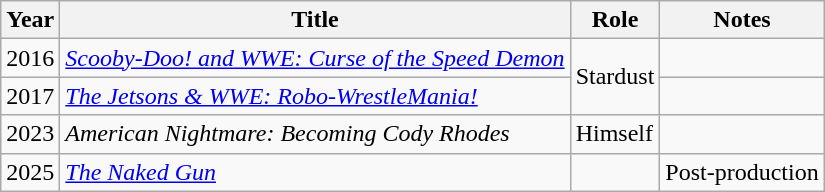<table class="wikitable sortable">
<tr>
<th>Year</th>
<th>Title</th>
<th>Role</th>
<th>Notes</th>
</tr>
<tr>
<td>2016</td>
<td><em><a href='#'>Scooby-Doo! and WWE: Curse of the Speed Demon</a></em></td>
<td rowspan="2">Stardust</td>
<td></td>
</tr>
<tr>
<td>2017</td>
<td><em><a href='#'>The Jetsons & WWE: Robo-WrestleMania!</a></em></td>
<td></td>
</tr>
<tr>
<td>2023</td>
<td><em>American Nightmare: Becoming Cody Rhodes</em></td>
<td>Himself</td>
<td></td>
</tr>
<tr>
<td>2025</td>
<td><em><a href='#'>The Naked Gun</a></em></td>
<td></td>
<td>Post-production</td>
</tr>
</table>
